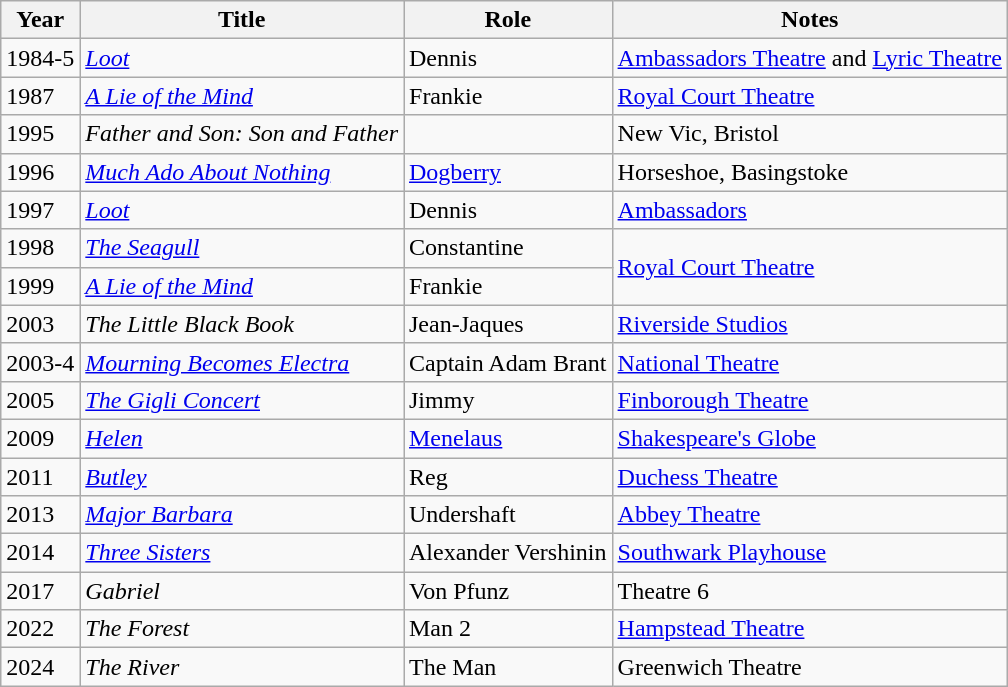<table class="wikitable sortable">
<tr>
<th>Year</th>
<th>Title</th>
<th>Role</th>
<th class="unsortable">Notes</th>
</tr>
<tr>
<td>1984-5</td>
<td><em><a href='#'>Loot</a></em></td>
<td>Dennis</td>
<td><a href='#'>Ambassadors Theatre</a> and <a href='#'>Lyric Theatre</a></td>
</tr>
<tr>
<td>1987</td>
<td><em><a href='#'>A Lie of the Mind</a></em></td>
<td>Frankie</td>
<td><a href='#'>Royal Court Theatre</a></td>
</tr>
<tr>
<td>1995</td>
<td><em>Father and Son: Son and Father</em></td>
<td></td>
<td>New Vic, Bristol</td>
</tr>
<tr>
<td>1996</td>
<td><em><a href='#'>Much Ado About Nothing</a></em></td>
<td><a href='#'>Dogberry</a></td>
<td>Horseshoe, Basingstoke</td>
</tr>
<tr>
<td>1997</td>
<td><em><a href='#'>Loot</a></em></td>
<td>Dennis</td>
<td><a href='#'>Ambassadors</a></td>
</tr>
<tr>
<td>1998</td>
<td><em><a href='#'>The Seagull</a></em></td>
<td>Constantine</td>
<td rowspan="2"><a href='#'>Royal Court Theatre</a></td>
</tr>
<tr>
<td>1999</td>
<td><em><a href='#'>A Lie of the Mind</a></em></td>
<td>Frankie</td>
</tr>
<tr>
<td>2003</td>
<td><em> The Little Black Book</em></td>
<td>Jean-Jaques</td>
<td><a href='#'>Riverside Studios</a></td>
</tr>
<tr>
<td>2003-4</td>
<td><em><a href='#'>Mourning Becomes Electra</a></em></td>
<td>Captain Adam Brant</td>
<td><a href='#'>National Theatre</a></td>
</tr>
<tr>
<td>2005</td>
<td><em><a href='#'>The Gigli Concert</a></em></td>
<td>Jimmy</td>
<td><a href='#'>Finborough Theatre</a></td>
</tr>
<tr>
<td>2009</td>
<td><em><a href='#'>Helen</a></em></td>
<td><a href='#'>Menelaus</a></td>
<td><a href='#'>Shakespeare's Globe</a></td>
</tr>
<tr>
<td>2011</td>
<td><em><a href='#'>Butley</a></em></td>
<td>Reg</td>
<td><a href='#'>Duchess Theatre</a></td>
</tr>
<tr>
<td>2013</td>
<td><em><a href='#'>Major Barbara</a></em></td>
<td>Undershaft</td>
<td><a href='#'>Abbey Theatre</a></td>
</tr>
<tr>
<td>2014</td>
<td><em><a href='#'>Three Sisters</a></em></td>
<td>Alexander Vershinin</td>
<td><a href='#'>Southwark Playhouse</a></td>
</tr>
<tr>
<td>2017</td>
<td><em>Gabriel</em></td>
<td>Von Pfunz</td>
<td>Theatre 6</td>
</tr>
<tr>
<td>2022</td>
<td><em>The Forest</em></td>
<td>Man 2</td>
<td><a href='#'>Hampstead Theatre</a></td>
</tr>
<tr>
<td>2024</td>
<td><em>The River</em></td>
<td>The Man</td>
<td>Greenwich Theatre</td>
</tr>
</table>
